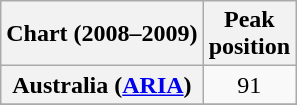<table class="wikitable sortable plainrowheaders">
<tr>
<th>Chart (2008–2009)</th>
<th>Peak<br>position</th>
</tr>
<tr>
<th scope="row">Australia (<a href='#'>ARIA</a>)</th>
<td align="center">91</td>
</tr>
<tr>
</tr>
<tr>
</tr>
<tr>
</tr>
<tr>
</tr>
<tr>
</tr>
<tr>
</tr>
<tr>
</tr>
<tr>
</tr>
<tr>
</tr>
</table>
